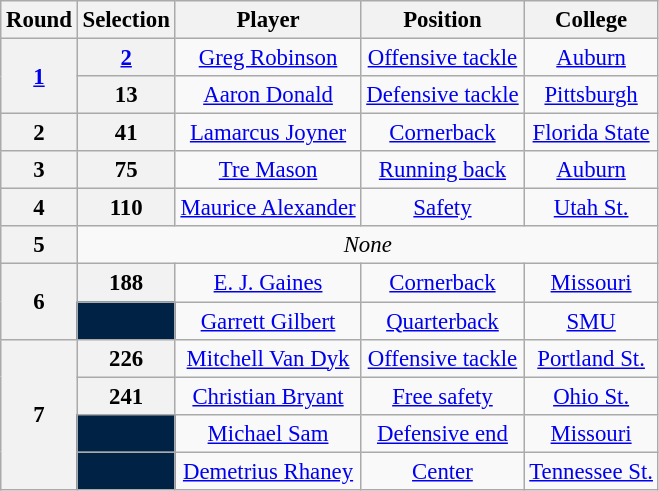<table class="wikitable" style="font-size: 95%; text-align: center;">
<tr>
<th>Round</th>
<th>Selection</th>
<th>Player</th>
<th>Position</th>
<th>College</th>
</tr>
<tr>
<th rowspan="2"><a href='#'>1</a></th>
<th><a href='#'>2</a></th>
<td><a href='#'>Greg Robinson</a></td>
<td><a href='#'>Offensive tackle</a></td>
<td><a href='#'>Auburn</a></td>
</tr>
<tr>
<th>13</th>
<td><a href='#'>Aaron Donald</a></td>
<td><a href='#'>Defensive tackle</a></td>
<td><a href='#'>Pittsburgh</a></td>
</tr>
<tr>
<th>2</th>
<th>41</th>
<td><a href='#'>Lamarcus Joyner</a></td>
<td><a href='#'>Cornerback</a></td>
<td><a href='#'>Florida State</a></td>
</tr>
<tr>
<th>3</th>
<th>75</th>
<td><a href='#'>Tre Mason</a></td>
<td><a href='#'>Running back</a></td>
<td><a href='#'>Auburn</a></td>
</tr>
<tr>
<th>4</th>
<th>110</th>
<td><a href='#'>Maurice Alexander</a></td>
<td><a href='#'>Safety</a></td>
<td><a href='#'>Utah St.</a></td>
</tr>
<tr>
<th>5</th>
<td colspan=4 align=center><em>None</em></td>
</tr>
<tr>
<th rowspan="2">6</th>
<th>188</th>
<td><a href='#'>E. J. Gaines</a></td>
<td><a href='#'>Cornerback</a></td>
<td><a href='#'>Missouri</a></td>
</tr>
<tr>
<th style="background:#024;"></th>
<td><a href='#'>Garrett Gilbert</a></td>
<td><a href='#'>Quarterback</a></td>
<td><a href='#'>SMU</a></td>
</tr>
<tr>
<th rowspan="4">7</th>
<th>226</th>
<td><a href='#'>Mitchell Van Dyk</a></td>
<td><a href='#'>Offensive tackle</a></td>
<td><a href='#'>Portland St.</a></td>
</tr>
<tr>
<th>241</th>
<td><a href='#'>Christian Bryant</a></td>
<td><a href='#'>Free safety</a></td>
<td><a href='#'>Ohio St.</a></td>
</tr>
<tr>
<th style="background:#024;"></th>
<td><a href='#'>Michael Sam</a></td>
<td><a href='#'>Defensive end</a></td>
<td><a href='#'>Missouri</a></td>
</tr>
<tr>
<th style="background:#024;"></th>
<td><a href='#'>Demetrius Rhaney</a></td>
<td><a href='#'>Center</a></td>
<td><a href='#'>Tennessee St.</a></td>
</tr>
</table>
